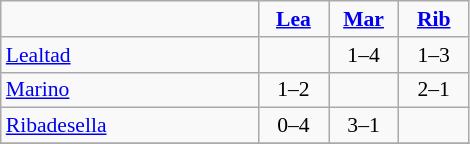<table style="font-size: 90%; text-align: center" class="wikitable">
<tr>
<td width=165></td>
<td align="center" width=40><strong><a href='#'>Lea</a></strong></td>
<td width=40><strong><a href='#'>Mar</a></strong></td>
<td width=40><strong><a href='#'>Rib</a></strong></td>
</tr>
<tr>
<td align=left><a href='#'>Lealtad</a></td>
<td></td>
<td> 1–4</td>
<td> 1–3</td>
</tr>
<tr>
<td align=left><a href='#'>Marino</a></td>
<td> 1–2</td>
<td></td>
<td> 2–1</td>
</tr>
<tr>
<td align=left><a href='#'>Ribadesella</a></td>
<td> 0–4</td>
<td> 3–1</td>
<td></td>
</tr>
<tr>
</tr>
</table>
